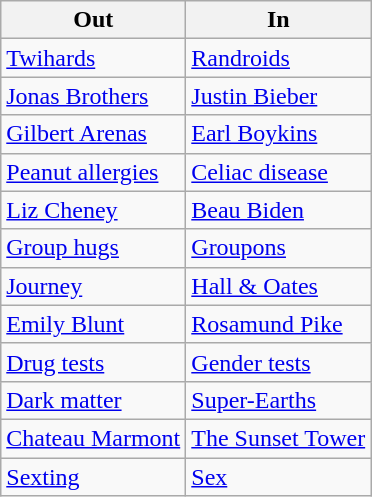<table class="wikitable">
<tr>
<th>Out</th>
<th>In</th>
</tr>
<tr>
<td><a href='#'>Twihards</a></td>
<td><a href='#'>Randroids</a></td>
</tr>
<tr>
<td><a href='#'>Jonas Brothers</a></td>
<td><a href='#'>Justin Bieber</a></td>
</tr>
<tr>
<td><a href='#'>Gilbert Arenas</a></td>
<td><a href='#'>Earl Boykins</a></td>
</tr>
<tr>
<td><a href='#'>Peanut allergies</a></td>
<td><a href='#'>Celiac disease</a></td>
</tr>
<tr>
<td><a href='#'>Liz Cheney</a></td>
<td><a href='#'>Beau Biden</a></td>
</tr>
<tr>
<td><a href='#'>Group hugs</a></td>
<td><a href='#'>Groupons</a></td>
</tr>
<tr>
<td><a href='#'>Journey</a></td>
<td><a href='#'>Hall & Oates</a></td>
</tr>
<tr>
<td><a href='#'>Emily Blunt</a></td>
<td><a href='#'>Rosamund Pike</a></td>
</tr>
<tr>
<td><a href='#'>Drug tests</a></td>
<td><a href='#'>Gender tests</a></td>
</tr>
<tr>
<td><a href='#'>Dark matter</a></td>
<td><a href='#'>Super-Earths</a></td>
</tr>
<tr>
<td><a href='#'>Chateau Marmont</a></td>
<td><a href='#'>The Sunset Tower</a></td>
</tr>
<tr>
<td><a href='#'>Sexting</a></td>
<td><a href='#'>Sex</a></td>
</tr>
</table>
